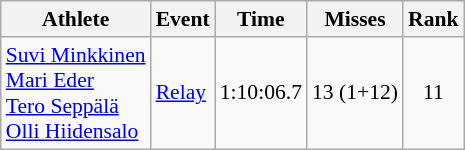<table class="wikitable" style="font-size:90%">
<tr>
<th>Athlete</th>
<th>Event</th>
<th>Time</th>
<th>Misses</th>
<th>Rank</th>
</tr>
<tr align=center>
<td align=left><a href='#'>Suvi Minkkinen</a><br><a href='#'>Mari Eder</a><br><a href='#'>Tero Seppälä</a><br><a href='#'>Olli Hiidensalo</a></td>
<td align=left><a href='#'>Relay</a></td>
<td>1:10:06.7</td>
<td>13 (1+12)</td>
<td>11</td>
</tr>
</table>
